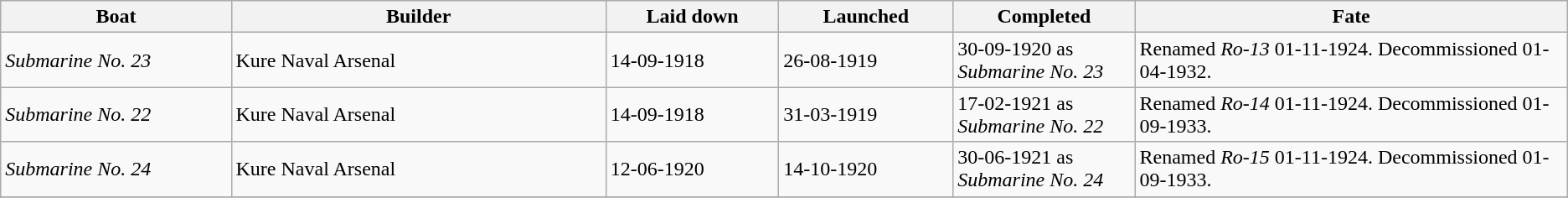<table class="wikitable">
<tr>
<th width="8%">Boat</th>
<th width="13%">Builder</th>
<th width="6%">Laid down</th>
<th width="6%">Launched</th>
<th width="6%">Completed</th>
<th width="15%">Fate</th>
</tr>
<tr>
<td><em>Submarine No. 23</em><br></td>
<td>Kure Naval Arsenal</td>
<td>14-09-1918</td>
<td>26-08-1919</td>
<td>30-09-1920 as <em>Submarine No. 23</em></td>
<td>Renamed <em>Ro-13</em> 01-11-1924. Decommissioned 01-04-1932.</td>
</tr>
<tr>
<td><em>Submarine No. 22</em><br></td>
<td>Kure Naval Arsenal</td>
<td>14-09-1918</td>
<td>31-03-1919</td>
<td>17-02-1921 as <em>Submarine No. 22</em></td>
<td>Renamed <em>Ro-14</em> 01-11-1924. Decommissioned 01-09-1933.</td>
</tr>
<tr>
<td><em>Submarine No. 24</em><br></td>
<td>Kure Naval Arsenal</td>
<td>12-06-1920</td>
<td>14-10-1920</td>
<td>30-06-1921 as <em>Submarine No. 24</em></td>
<td>Renamed <em>Ro-15</em> 01-11-1924. Decommissioned 01-09-1933.</td>
</tr>
<tr>
</tr>
</table>
